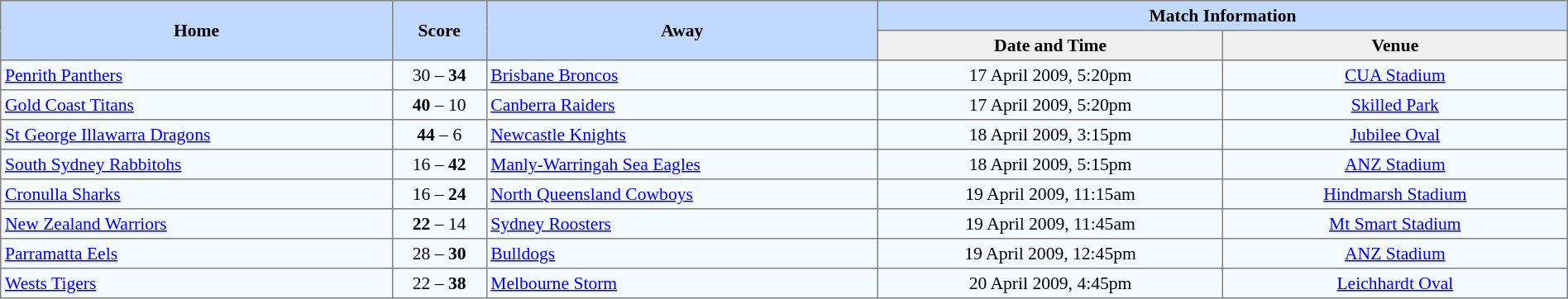<table border="1" cellpadding="3" cellspacing="0" style="border-collapse:collapse; font-size:90%; text-align:center; width:100%;">
<tr style="background:#c1d8ff;">
<th rowspan="2" style="width:25%;">Home</th>
<th rowspan="2" style="width:6%;">Score</th>
<th rowspan="2" style="width:25%;">Away</th>
<th colspan=6>Match Information</th>
</tr>
<tr style="background:#efefef;">
<th width=22%>Date and Time</th>
<th width=22%>Venue</th>
</tr>
<tr style="text-align:center; background:#f5faff;">
<td align=left> <a href='#'>Penrith Panthers</a></td>
<td>30 – <strong>34</strong></td>
<td align=left> <a href='#'>Brisbane Broncos</a></td>
<td>17 April 2009, 5:20pm</td>
<td><a href='#'>CUA Stadium</a></td>
</tr>
<tr style="text-align:center; background:#f5faff;">
<td align=left> <a href='#'>Gold Coast Titans</a></td>
<td><strong>40</strong> – 10</td>
<td align=left> <a href='#'>Canberra Raiders</a></td>
<td>17 April 2009, 5:20pm</td>
<td><a href='#'>Skilled Park</a></td>
</tr>
<tr style="text-align:center; background:#f5faff;">
<td align=left> <a href='#'>St George Illawarra Dragons</a></td>
<td><strong>44</strong> – 6</td>
<td align=left> <a href='#'>Newcastle Knights</a></td>
<td>18 April 2009, 3:15pm</td>
<td><a href='#'>Jubilee Oval</a></td>
</tr>
<tr style="text-align:center; background:#f5faff;">
<td align=left> <a href='#'>South Sydney Rabbitohs</a></td>
<td>16 – <strong>42</strong></td>
<td align=left> <a href='#'>Manly-Warringah Sea Eagles</a></td>
<td>18 April 2009, 5:15pm</td>
<td><a href='#'>ANZ Stadium</a></td>
</tr>
<tr style="text-align:center; background:#f5faff;">
<td align=left> <a href='#'>Cronulla Sharks</a></td>
<td>16 – <strong>24</strong></td>
<td align=left> <a href='#'>North Queensland Cowboys</a></td>
<td>19 April 2009, 11:15am</td>
<td><a href='#'>Hindmarsh Stadium</a></td>
</tr>
<tr style="text-align:center; background:#f5faff;">
<td align=left> <a href='#'>New Zealand Warriors</a></td>
<td><strong>22</strong> – 14</td>
<td align=left> <a href='#'>Sydney Roosters</a></td>
<td>19 April 2009, 11:45am</td>
<td><a href='#'>Mt Smart Stadium</a></td>
</tr>
<tr style="text-align:center; background:#f5faff;">
<td align=left> <a href='#'>Parramatta Eels</a></td>
<td>28 – <strong>30</strong></td>
<td align=left> <a href='#'>Bulldogs</a></td>
<td>19 April 2009, 12:45pm</td>
<td><a href='#'>ANZ Stadium</a></td>
</tr>
<tr style="text-align:center; background:#f5faff;">
<td align=left> <a href='#'>Wests Tigers</a></td>
<td>22 – <strong>38</strong></td>
<td align=left> <a href='#'>Melbourne Storm</a></td>
<td>20 April 2009, 4:45pm</td>
<td><a href='#'>Leichhardt Oval</a></td>
</tr>
</table>
